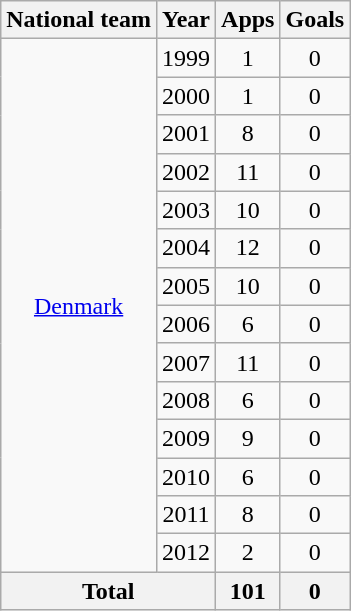<table class="wikitable" style="text-align:center">
<tr>
<th>National team</th>
<th>Year</th>
<th>Apps</th>
<th>Goals</th>
</tr>
<tr>
<td rowspan="14"><a href='#'>Denmark</a></td>
<td>1999</td>
<td>1</td>
<td>0</td>
</tr>
<tr>
<td>2000</td>
<td>1</td>
<td>0</td>
</tr>
<tr>
<td>2001</td>
<td>8</td>
<td>0</td>
</tr>
<tr>
<td>2002</td>
<td>11</td>
<td>0</td>
</tr>
<tr>
<td>2003</td>
<td>10</td>
<td>0</td>
</tr>
<tr>
<td>2004</td>
<td>12</td>
<td>0</td>
</tr>
<tr>
<td>2005</td>
<td>10</td>
<td>0</td>
</tr>
<tr>
<td>2006</td>
<td>6</td>
<td>0</td>
</tr>
<tr>
<td>2007</td>
<td>11</td>
<td>0</td>
</tr>
<tr>
<td>2008</td>
<td>6</td>
<td>0</td>
</tr>
<tr>
<td>2009</td>
<td>9</td>
<td>0</td>
</tr>
<tr>
<td>2010</td>
<td>6</td>
<td>0</td>
</tr>
<tr>
<td>2011</td>
<td>8</td>
<td>0</td>
</tr>
<tr>
<td>2012</td>
<td>2</td>
<td>0</td>
</tr>
<tr>
<th colspan="2">Total</th>
<th>101</th>
<th>0</th>
</tr>
</table>
